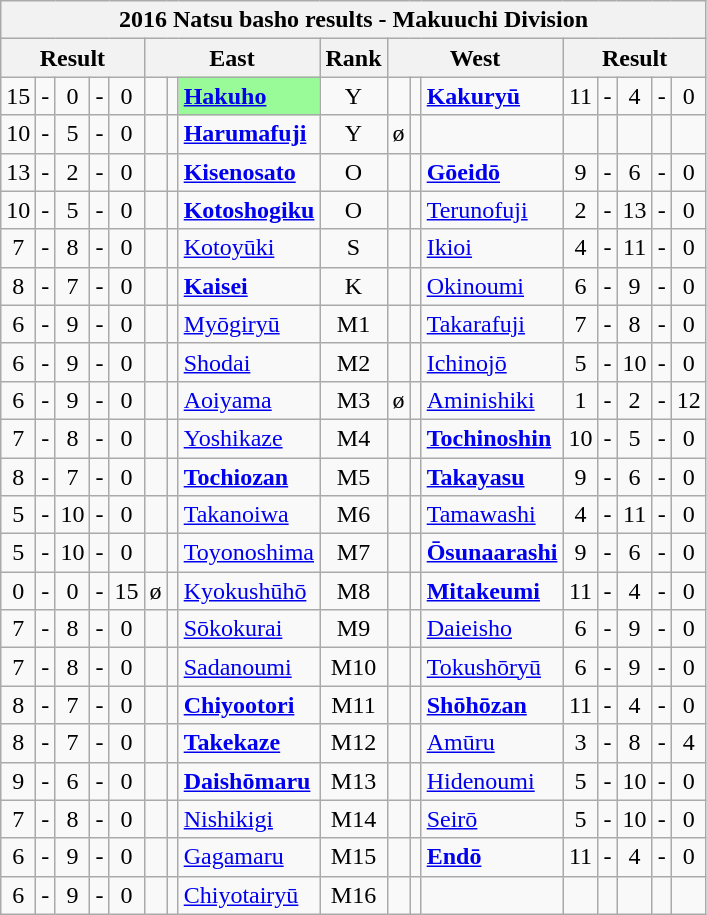<table class="wikitable">
<tr>
<th colspan="17">2016 Natsu basho results - Makuuchi Division</th>
</tr>
<tr>
<th colspan="5">Result</th>
<th colspan="3">East</th>
<th>Rank</th>
<th colspan="3">West</th>
<th colspan="5">Result</th>
</tr>
<tr>
<td align=center>15</td>
<td align=center>-</td>
<td align=center>0</td>
<td align=center>-</td>
<td align=center>0</td>
<td align=center></td>
<td align=center></td>
<td style="background: PaleGreen;"><strong><a href='#'>Hakuho</a></strong></td>
<td align=center>Y</td>
<td align=center></td>
<td align=center></td>
<td><strong><a href='#'>Kakuryū</a></strong></td>
<td align=center>11</td>
<td align=center>-</td>
<td align=center>4</td>
<td align=center>-</td>
<td align=center>0</td>
</tr>
<tr>
<td align=center>10</td>
<td align=center>-</td>
<td align=center>5</td>
<td align=center>-</td>
<td align=center>0</td>
<td align=center></td>
<td align=center></td>
<td><strong><a href='#'>Harumafuji</a></strong></td>
<td align=center>Y</td>
<td align=center>ø</td>
<td align=center></td>
<td></td>
<td align=center></td>
<td align=center></td>
<td align=center></td>
<td align=center></td>
<td align=center></td>
</tr>
<tr>
<td align=center>13</td>
<td align=center>-</td>
<td align=center>2</td>
<td align=center>-</td>
<td align=center>0</td>
<td align=center></td>
<td align=center></td>
<td><strong><a href='#'>Kisenosato</a></strong></td>
<td align=center>O</td>
<td align=center></td>
<td align=center></td>
<td><strong><a href='#'>Gōeidō</a></strong></td>
<td align=center>9</td>
<td align=center>-</td>
<td align=center>6</td>
<td align=center>-</td>
<td align=center>0</td>
</tr>
<tr>
<td align=center>10</td>
<td align=center>-</td>
<td align=center>5</td>
<td align=center>-</td>
<td align=center>0</td>
<td align=center></td>
<td align=center></td>
<td><strong><a href='#'>Kotoshogiku</a></strong></td>
<td align=center>O</td>
<td align=center></td>
<td align=center></td>
<td><a href='#'>Terunofuji</a></td>
<td align=center>2</td>
<td align=center>-</td>
<td align=center>13</td>
<td align=center>-</td>
<td align=center>0</td>
</tr>
<tr>
<td align=center>7</td>
<td align=center>-</td>
<td align=center>8</td>
<td align=center>-</td>
<td align=center>0</td>
<td align=center></td>
<td align=center></td>
<td><a href='#'>Kotoyūki</a></td>
<td align=center>S</td>
<td align=center></td>
<td align=center></td>
<td><a href='#'>Ikioi</a></td>
<td align=center>4</td>
<td align=center>-</td>
<td align=center>11</td>
<td align=center>-</td>
<td align=center>0</td>
</tr>
<tr>
<td align=center>8</td>
<td align=center>-</td>
<td align=center>7</td>
<td align=center>-</td>
<td align=center>0</td>
<td align=center></td>
<td align=center></td>
<td><strong><a href='#'>Kaisei</a></strong></td>
<td align=center>K</td>
<td align=center></td>
<td align=center></td>
<td><a href='#'>Okinoumi</a></td>
<td align=center>6</td>
<td align=center>-</td>
<td align=center>9</td>
<td align=center>-</td>
<td align=center>0</td>
</tr>
<tr>
<td align=center>6</td>
<td align=center>-</td>
<td align=center>9</td>
<td align=center>-</td>
<td align=center>0</td>
<td align=center></td>
<td align=center></td>
<td><a href='#'>Myōgiryū</a></td>
<td align=center>M1</td>
<td align=center></td>
<td align=center></td>
<td><a href='#'>Takarafuji</a></td>
<td align=center>7</td>
<td align=center>-</td>
<td align=center>8</td>
<td align=center>-</td>
<td align=center>0</td>
</tr>
<tr>
<td align=center>6</td>
<td align=center>-</td>
<td align=center>9</td>
<td align=center>-</td>
<td align=center>0</td>
<td align=center></td>
<td align=center></td>
<td><a href='#'>Shodai</a></td>
<td align=center>M2</td>
<td align=center></td>
<td align=center></td>
<td><a href='#'>Ichinojō</a></td>
<td align=center>5</td>
<td align=center>-</td>
<td align=center>10</td>
<td align=center>-</td>
<td align=center>0</td>
</tr>
<tr>
<td align=center>6</td>
<td align=center>-</td>
<td align=center>9</td>
<td align=center>-</td>
<td align=center>0</td>
<td align=center></td>
<td align=center></td>
<td><a href='#'>Aoiyama</a></td>
<td align=center>M3</td>
<td align=center>ø</td>
<td align=center></td>
<td><a href='#'>Aminishiki</a></td>
<td align=center>1</td>
<td align=center>-</td>
<td align=center>2</td>
<td align=center>-</td>
<td align=center>12</td>
</tr>
<tr>
<td align=center>7</td>
<td align=center>-</td>
<td align=center>8</td>
<td align=center>-</td>
<td align=center>0</td>
<td align=center></td>
<td align=center></td>
<td><a href='#'>Yoshikaze</a></td>
<td align=center>M4</td>
<td align=center></td>
<td align=center></td>
<td><strong><a href='#'>Tochinoshin</a></strong></td>
<td align=center>10</td>
<td align=center>-</td>
<td align=center>5</td>
<td align=center>-</td>
<td align=center>0</td>
</tr>
<tr>
<td align=center>8</td>
<td align=center>-</td>
<td align=center>7</td>
<td align=center>-</td>
<td align=center>0</td>
<td align=center></td>
<td align=center></td>
<td><strong><a href='#'>Tochiozan</a></strong></td>
<td align=center>M5</td>
<td align=center></td>
<td align=center></td>
<td><strong><a href='#'>Takayasu</a></strong></td>
<td align=center>9</td>
<td align=center>-</td>
<td align=center>6</td>
<td align=center>-</td>
<td align=center>0</td>
</tr>
<tr>
<td align=center>5</td>
<td align=center>-</td>
<td align=center>10</td>
<td align=center>-</td>
<td align=center>0</td>
<td align=center></td>
<td align=center></td>
<td><a href='#'>Takanoiwa</a></td>
<td align=center>M6</td>
<td align=center></td>
<td align=center></td>
<td><a href='#'>Tamawashi</a></td>
<td align=center>4</td>
<td align=center>-</td>
<td align=center>11</td>
<td align=center>-</td>
<td align=center>0</td>
</tr>
<tr>
<td align=center>5</td>
<td align=center>-</td>
<td align=center>10</td>
<td align=center>-</td>
<td align=center>0</td>
<td align=center></td>
<td align=center></td>
<td><a href='#'>Toyonoshima</a></td>
<td align=center>M7</td>
<td align=center></td>
<td align=center></td>
<td><strong><a href='#'>Ōsunaarashi</a></strong></td>
<td align=center>9</td>
<td align=center>-</td>
<td align=center>6</td>
<td align=center>-</td>
<td align=center>0</td>
</tr>
<tr>
<td align=center>0</td>
<td align=center>-</td>
<td align=center>0</td>
<td align=center>-</td>
<td align=center>15</td>
<td align=center>ø</td>
<td align=center></td>
<td><a href='#'>Kyokushūhō</a></td>
<td align=center>M8</td>
<td align=center></td>
<td align=center></td>
<td><strong><a href='#'>Mitakeumi</a></strong></td>
<td align=center>11</td>
<td align=center>-</td>
<td align=center>4</td>
<td align=center>-</td>
<td align=center>0</td>
</tr>
<tr>
<td align=center>7</td>
<td align=center>-</td>
<td align=center>8</td>
<td align=center>-</td>
<td align=center>0</td>
<td align=center></td>
<td align=center></td>
<td><a href='#'>Sōkokurai</a></td>
<td align=center>M9</td>
<td align=center></td>
<td align=center></td>
<td><a href='#'>Daieisho</a></td>
<td align=center>6</td>
<td align=center>-</td>
<td align=center>9</td>
<td align=center>-</td>
<td align=center>0</td>
</tr>
<tr>
<td align=center>7</td>
<td align=center>-</td>
<td align=center>8</td>
<td align=center>-</td>
<td align=center>0</td>
<td align=center></td>
<td align=center></td>
<td><a href='#'>Sadanoumi</a></td>
<td align=center>M10</td>
<td align=center></td>
<td align=center></td>
<td><a href='#'>Tokushōryū</a></td>
<td align=center>6</td>
<td align=center>-</td>
<td align=center>9</td>
<td align=center>-</td>
<td align=center>0</td>
</tr>
<tr>
<td align=center>8</td>
<td align=center>-</td>
<td align=center>7</td>
<td align=center>-</td>
<td align=center>0</td>
<td align=center></td>
<td align=center></td>
<td><strong><a href='#'>Chiyootori</a></strong></td>
<td align=center>M11</td>
<td align=center></td>
<td align=center></td>
<td><strong><a href='#'>Shōhōzan</a></strong></td>
<td align=center>11</td>
<td align=center>-</td>
<td align=center>4</td>
<td align=center>-</td>
<td align=center>0</td>
</tr>
<tr>
<td align=center>8</td>
<td align=center>-</td>
<td align=center>7</td>
<td align=center>-</td>
<td align=center>0</td>
<td align=center></td>
<td align=center></td>
<td><strong><a href='#'>Takekaze</a></strong></td>
<td align=center>M12</td>
<td align=center></td>
<td align=center></td>
<td><a href='#'>Amūru</a></td>
<td align=center>3</td>
<td align=center>-</td>
<td align=center>8</td>
<td align=center>-</td>
<td align=center>4</td>
</tr>
<tr>
<td align=center>9</td>
<td align=center>-</td>
<td align=center>6</td>
<td align=center>-</td>
<td align=center>0</td>
<td align=center></td>
<td align=center></td>
<td><strong><a href='#'>Daishōmaru</a></strong></td>
<td align=center>M13</td>
<td align=center></td>
<td align=center></td>
<td><a href='#'>Hidenoumi</a></td>
<td align=center>5</td>
<td align=center>-</td>
<td align=center>10</td>
<td align=center>-</td>
<td align=center>0</td>
</tr>
<tr>
<td align=center>7</td>
<td align=center>-</td>
<td align=center>8</td>
<td align=center>-</td>
<td align=center>0</td>
<td align=center></td>
<td align=center></td>
<td><a href='#'>Nishikigi</a></td>
<td align=center>M14</td>
<td align=center></td>
<td align=center></td>
<td><a href='#'>Seirō</a></td>
<td align=center>5</td>
<td align=center>-</td>
<td align=center>10</td>
<td align=center>-</td>
<td align=center>0</td>
</tr>
<tr>
<td align=center>6</td>
<td align=center>-</td>
<td align=center>9</td>
<td align=center>-</td>
<td align=center>0</td>
<td align=center></td>
<td align=center></td>
<td><a href='#'>Gagamaru</a></td>
<td align=center>M15</td>
<td align=center></td>
<td align=center></td>
<td><strong><a href='#'>Endō</a></strong></td>
<td align=center>11</td>
<td align=center>-</td>
<td align=center>4</td>
<td align=center>-</td>
<td align=center>0</td>
</tr>
<tr>
<td align=center>6</td>
<td align=center>-</td>
<td align=center>9</td>
<td align=center>-</td>
<td align=center>0</td>
<td align=center></td>
<td align=center></td>
<td><a href='#'>Chiyotairyū</a></td>
<td align=center>M16</td>
<td align=center></td>
<td align=center></td>
<td></td>
<td align=center></td>
<td align=center></td>
<td align=center></td>
<td align=center></td>
<td align=center></td>
</tr>
</table>
